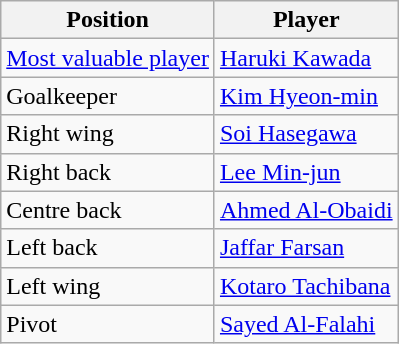<table class="wikitable">
<tr>
<th>Position</th>
<th>Player</th>
</tr>
<tr>
<td><a href='#'>Most valuable player</a></td>
<td> <a href='#'>Haruki Kawada</a></td>
</tr>
<tr>
<td>Goalkeeper</td>
<td> <a href='#'>Kim Hyeon-min</a></td>
</tr>
<tr>
<td>Right wing</td>
<td> <a href='#'>Soi Hasegawa</a></td>
</tr>
<tr>
<td>Right back</td>
<td> <a href='#'>Lee Min-jun</a></td>
</tr>
<tr>
<td>Centre back</td>
<td> <a href='#'>Ahmed Al-Obaidi</a></td>
</tr>
<tr>
<td>Left back</td>
<td> <a href='#'>Jaffar Farsan</a></td>
</tr>
<tr>
<td>Left wing</td>
<td> <a href='#'>Kotaro Tachibana</a></td>
</tr>
<tr>
<td>Pivot</td>
<td> <a href='#'>Sayed Al-Falahi</a></td>
</tr>
</table>
